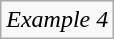<table class="wikitable">
<tr>
<td><em>Example 4</em><br></td>
</tr>
</table>
